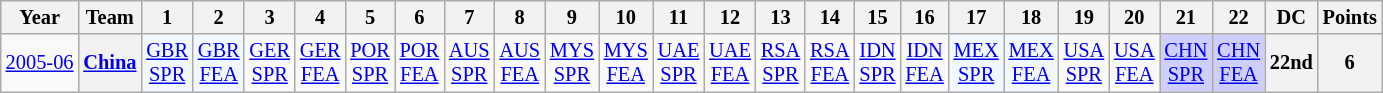<table class="wikitable" style="text-align:center; font-size:85%">
<tr>
<th>Year</th>
<th>Team</th>
<th>1</th>
<th>2</th>
<th>3</th>
<th>4</th>
<th>5</th>
<th>6</th>
<th>7</th>
<th>8</th>
<th>9</th>
<th>10</th>
<th>11</th>
<th>12</th>
<th>13</th>
<th>14</th>
<th>15</th>
<th>16</th>
<th>17</th>
<th>18</th>
<th>19</th>
<th>20</th>
<th>21</th>
<th>22</th>
<th>DC</th>
<th>Points</th>
</tr>
<tr>
<td nowrap><a href='#'>2005-06</a></td>
<th nowrap><a href='#'>China</a></th>
<td style="background:#F1F8FF;"><a href='#'>GBR<br>SPR</a><br></td>
<td style="background:#F1F8FF;"><a href='#'>GBR<br>FEA</a><br></td>
<td><a href='#'>GER<br>SPR</a></td>
<td><a href='#'>GER<br>FEA</a></td>
<td><a href='#'>POR<br>SPR</a></td>
<td><a href='#'>POR<br>FEA</a></td>
<td><a href='#'>AUS<br>SPR</a></td>
<td><a href='#'>AUS<br>FEA</a></td>
<td><a href='#'>MYS<br>SPR</a></td>
<td><a href='#'>MYS<br>FEA</a></td>
<td><a href='#'>UAE<br>SPR</a></td>
<td><a href='#'>UAE<br>FEA</a></td>
<td><a href='#'>RSA<br>SPR</a></td>
<td><a href='#'>RSA<br>FEA</a></td>
<td><a href='#'>IDN<br>SPR</a></td>
<td><a href='#'>IDN<br>FEA</a></td>
<td style="background:#F1F8FF;"><a href='#'>MEX<br>SPR</a><br></td>
<td style="background:#F1F8FF;"><a href='#'>MEX<br>FEA</a><br></td>
<td><a href='#'>USA<br>SPR</a></td>
<td><a href='#'>USA<br>FEA</a></td>
<td style="background:#CFCFFF;"><a href='#'>CHN<br>SPR</a><br></td>
<td style="background:#CFCFFF;"><a href='#'>CHN<br>FEA</a><br></td>
<th>22nd</th>
<th>6</th>
</tr>
</table>
